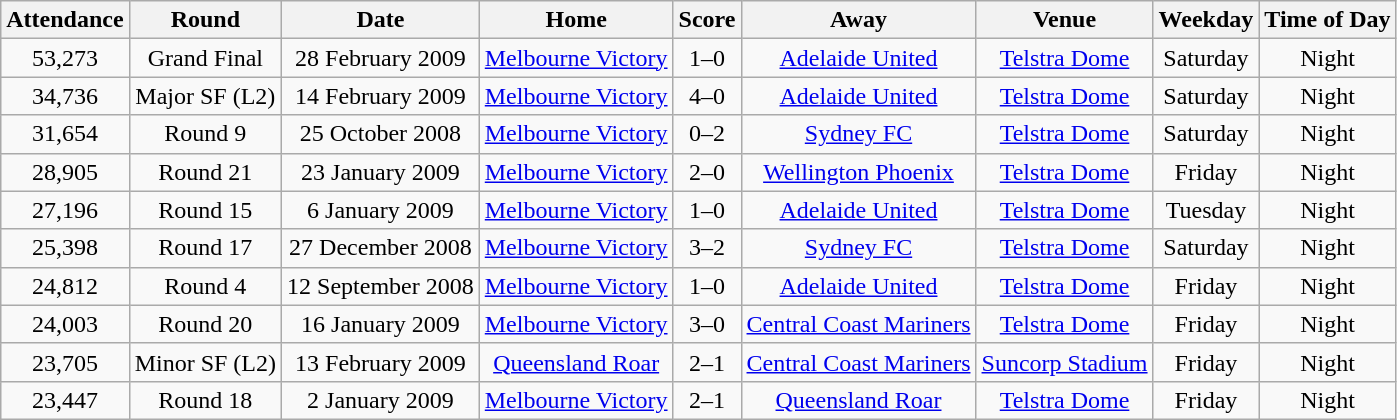<table class="wikitable sortable" style="text-align:center;">
<tr>
<th>Attendance</th>
<th>Round</th>
<th>Date</th>
<th>Home</th>
<th>Score</th>
<th>Away</th>
<th>Venue</th>
<th>Weekday</th>
<th>Time of Day</th>
</tr>
<tr>
<td>53,273</td>
<td>Grand Final</td>
<td>28 February 2009</td>
<td><a href='#'>Melbourne Victory</a></td>
<td>1–0</td>
<td><a href='#'>Adelaide United</a></td>
<td><a href='#'>Telstra Dome</a></td>
<td>Saturday</td>
<td>Night</td>
</tr>
<tr>
<td>34,736</td>
<td>Major SF (L2)</td>
<td>14 February 2009</td>
<td><a href='#'>Melbourne Victory</a></td>
<td>4–0</td>
<td><a href='#'>Adelaide United</a></td>
<td><a href='#'>Telstra Dome</a></td>
<td>Saturday</td>
<td>Night</td>
</tr>
<tr>
<td>31,654</td>
<td>Round 9</td>
<td>25 October 2008</td>
<td><a href='#'>Melbourne Victory</a></td>
<td>0–2</td>
<td><a href='#'>Sydney FC</a></td>
<td><a href='#'>Telstra Dome</a></td>
<td>Saturday</td>
<td>Night</td>
</tr>
<tr>
<td>28,905</td>
<td>Round 21</td>
<td>23 January 2009</td>
<td><a href='#'>Melbourne Victory</a></td>
<td>2–0</td>
<td><a href='#'>Wellington Phoenix</a></td>
<td><a href='#'>Telstra Dome</a></td>
<td>Friday</td>
<td>Night</td>
</tr>
<tr>
<td>27,196</td>
<td>Round 15</td>
<td>6 January 2009</td>
<td><a href='#'>Melbourne Victory</a></td>
<td>1–0</td>
<td><a href='#'>Adelaide United</a></td>
<td><a href='#'>Telstra Dome</a></td>
<td>Tuesday</td>
<td>Night</td>
</tr>
<tr>
<td>25,398</td>
<td>Round 17</td>
<td>27 December 2008</td>
<td><a href='#'>Melbourne Victory</a></td>
<td>3–2</td>
<td><a href='#'>Sydney FC</a></td>
<td><a href='#'>Telstra Dome</a></td>
<td>Saturday</td>
<td>Night</td>
</tr>
<tr>
<td>24,812</td>
<td>Round 4</td>
<td>12 September 2008</td>
<td><a href='#'>Melbourne Victory</a></td>
<td>1–0</td>
<td><a href='#'>Adelaide United</a></td>
<td><a href='#'>Telstra Dome</a></td>
<td>Friday</td>
<td>Night</td>
</tr>
<tr>
<td>24,003</td>
<td>Round 20</td>
<td>16 January 2009</td>
<td><a href='#'>Melbourne Victory</a></td>
<td>3–0</td>
<td><a href='#'>Central Coast Mariners</a></td>
<td><a href='#'>Telstra Dome</a></td>
<td>Friday</td>
<td>Night</td>
</tr>
<tr>
<td>23,705</td>
<td>Minor SF (L2)</td>
<td>13 February 2009</td>
<td><a href='#'>Queensland Roar</a></td>
<td>2–1</td>
<td><a href='#'>Central Coast Mariners</a></td>
<td><a href='#'>Suncorp Stadium</a></td>
<td>Friday</td>
<td>Night</td>
</tr>
<tr>
<td>23,447</td>
<td>Round 18</td>
<td>2 January 2009</td>
<td><a href='#'>Melbourne Victory</a></td>
<td>2–1</td>
<td><a href='#'>Queensland Roar</a></td>
<td><a href='#'>Telstra Dome</a></td>
<td>Friday</td>
<td>Night</td>
</tr>
</table>
